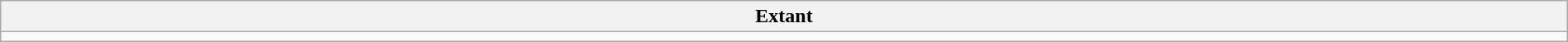<table class="wikitable" style="width:100%;">
<tr>
<th>Extant</th>
</tr>
<tr>
<td></td>
</tr>
</table>
